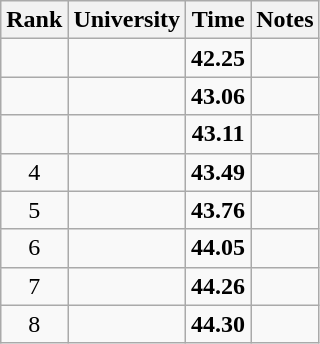<table class="wikitable sortable" style="text-align:center">
<tr>
<th>Rank</th>
<th>University</th>
<th>Time</th>
<th>Notes</th>
</tr>
<tr>
<td></td>
<td></td>
<td><strong>42.25</strong></td>
<td></td>
</tr>
<tr>
<td></td>
<td></td>
<td><strong>43.06</strong></td>
<td></td>
</tr>
<tr>
<td></td>
<td></td>
<td><strong>43.11</strong></td>
<td></td>
</tr>
<tr>
<td>4</td>
<td></td>
<td><strong>43.49</strong></td>
<td></td>
</tr>
<tr>
<td>5</td>
<td></td>
<td><strong>43.76</strong></td>
<td></td>
</tr>
<tr>
<td>6</td>
<td></td>
<td><strong>44.05</strong></td>
<td></td>
</tr>
<tr>
<td>7</td>
<td></td>
<td><strong>44.26</strong></td>
<td></td>
</tr>
<tr>
<td>8</td>
<td></td>
<td><strong>44.30</strong></td>
<td></td>
</tr>
</table>
